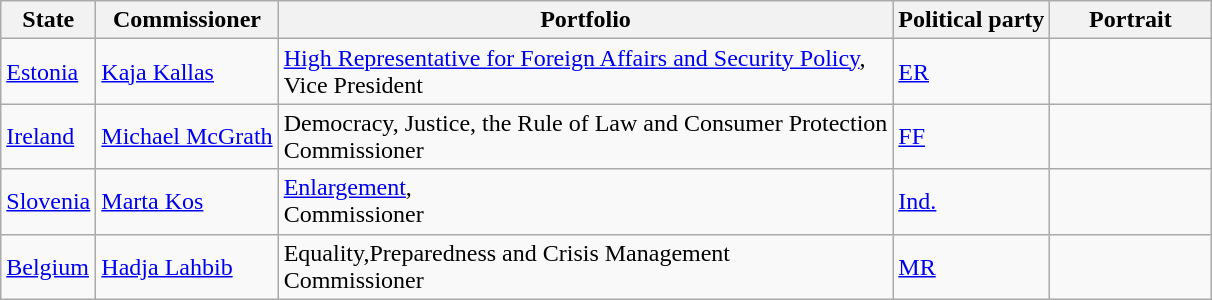<table class="wikitable sortable">
<tr>
<th>State</th>
<th>Commissioner</th>
<th>Portfolio</th>
<th>Political party</th>
<th class="unsortable" style="width:100px;">Portrait</th>
</tr>
<tr>
<td> <a href='#'>Estonia</a></td>
<td><a href='#'>Kaja Kallas</a></td>
<td><a href='#'>High Representative for Foreign Affairs and Security Policy</a>,<br>Vice President</td>
<td><a href='#'>ER</a></td>
<td></td>
</tr>
<tr>
<td> <a href='#'>Ireland</a></td>
<td><a href='#'>Michael McGrath</a></td>
<td>Democracy, Justice, the Rule of Law and Consumer Protection<br>Commissioner</td>
<td><a href='#'>FF</a></td>
<td></td>
</tr>
<tr>
<td> <a href='#'>Slovenia</a></td>
<td><a href='#'>Marta Kos</a></td>
<td><a href='#'>Enlargement</a>,<br>Commissioner</td>
<td><a href='#'>Ind.</a></td>
<td></td>
</tr>
<tr>
<td> <a href='#'>Belgium</a></td>
<td><a href='#'>Hadja Lahbib</a></td>
<td>Equality,Preparedness and Crisis Management<br>Commissioner</td>
<td><a href='#'>MR</a></td>
<td></td>
</tr>
</table>
